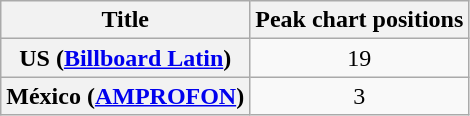<table class="wikitable plainrowheaders" style="text-align:center;">
<tr>
<th scope="col">Title</th>
<th scope="col">Peak chart positions</th>
</tr>
<tr>
<th scope="row">US (<a href='#'>Billboard Latin</a>)</th>
<td>19</td>
</tr>
<tr>
<th scope="row">México (<a href='#'>AMPROFON</a>)</th>
<td>3</td>
</tr>
</table>
